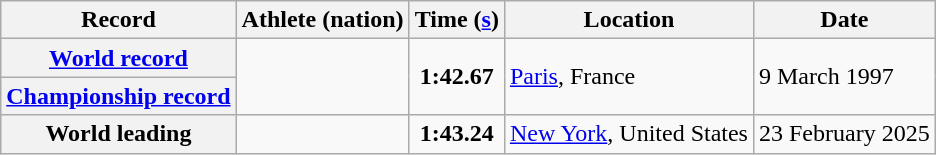<table class="wikitable">
<tr>
<th scope="col">Record</th>
<th scope="col">Athlete (nation)</th>
<th scope="col">Time (<a href='#'>s</a>)</th>
<th scope="col">Location</th>
<th scope="col">Date</th>
</tr>
<tr>
<th scope="row"><a href='#'>World record</a></th>
<td rowspan="2"></td>
<td rowspan="2" align="center"><strong>1:42.67 </strong></td>
<td rowspan="2"><a href='#'>Paris</a>, France</td>
<td rowspan="2">9 March 1997</td>
</tr>
<tr>
<th scope="row"><a href='#'>Championship record</a></th>
</tr>
<tr>
<th scope="row">World leading</th>
<td></td>
<td align="center"><strong> 	1:43.24 </strong></td>
<td><a href='#'>New York</a>, United States</td>
<td>23 February 2025</td>
</tr>
</table>
